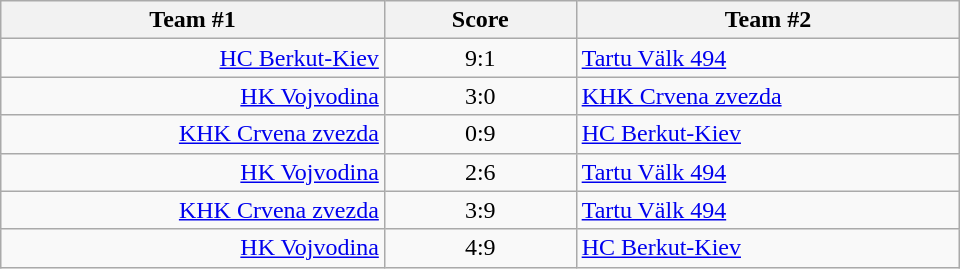<table class="wikitable" style="text-align: center;">
<tr>
<th width=22%>Team #1</th>
<th width=11%>Score</th>
<th width=22%>Team #2</th>
</tr>
<tr>
<td style="text-align: right;"><a href='#'>HC Berkut-Kiev</a> </td>
<td>9:1</td>
<td style="text-align: left;"> <a href='#'>Tartu Välk 494</a></td>
</tr>
<tr>
<td style="text-align: right;"><a href='#'>HK Vojvodina</a> </td>
<td>3:0</td>
<td style="text-align: left;"> <a href='#'>KHK Crvena zvezda</a></td>
</tr>
<tr>
<td style="text-align: right;"><a href='#'>KHK Crvena zvezda</a> </td>
<td>0:9</td>
<td style="text-align: left;"> <a href='#'>HC Berkut-Kiev</a></td>
</tr>
<tr>
<td style="text-align: right;"><a href='#'>HK Vojvodina</a> </td>
<td>2:6</td>
<td style="text-align: left;"> <a href='#'>Tartu Välk 494</a></td>
</tr>
<tr>
<td style="text-align: right;"><a href='#'>KHK Crvena zvezda</a> </td>
<td>3:9</td>
<td style="text-align: left;"> <a href='#'>Tartu Välk 494</a></td>
</tr>
<tr>
<td style="text-align: right;"><a href='#'>HK Vojvodina</a> </td>
<td>4:9</td>
<td style="text-align: left;"> <a href='#'>HC Berkut-Kiev</a></td>
</tr>
</table>
